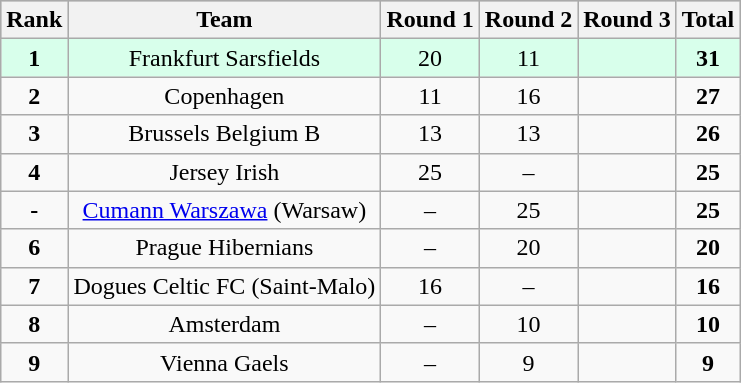<table class="wikitable">
<tr style="background:silver"!>
<th>Rank</th>
<th>Team</th>
<th>Round 1</th>
<th>Round 2</th>
<th>Round 3</th>
<th>Total</th>
</tr>
<tr bgcolor=#d8ffeb align="center">
<td><strong>1</strong></td>
<td>Frankfurt Sarsfields</td>
<td>20</td>
<td>11</td>
<td></td>
<td><strong>31</strong></td>
</tr>
<tr align="center">
<td><strong>2</strong></td>
<td>Copenhagen</td>
<td>11</td>
<td>16</td>
<td></td>
<td><strong>27</strong></td>
</tr>
<tr align="center">
<td><strong>3</strong></td>
<td>Brussels Belgium B</td>
<td>13</td>
<td>13</td>
<td></td>
<td><strong>26</strong></td>
</tr>
<tr align="center">
<td><strong>4</strong></td>
<td>Jersey Irish</td>
<td>25</td>
<td>–</td>
<td></td>
<td><strong>25</strong></td>
</tr>
<tr align="center">
<td><strong>-</strong></td>
<td><a href='#'>Cumann Warszawa</a> (Warsaw)</td>
<td>–</td>
<td>25</td>
<td></td>
<td><strong>25</strong></td>
</tr>
<tr align="center">
<td><strong>6</strong></td>
<td>Prague Hibernians</td>
<td>–</td>
<td>20</td>
<td></td>
<td><strong>20</strong></td>
</tr>
<tr align="center">
<td><strong>7</strong></td>
<td>Dogues Celtic FC (Saint-Malo)</td>
<td>16</td>
<td>–</td>
<td></td>
<td><strong>16</strong></td>
</tr>
<tr align="center">
<td><strong>8</strong></td>
<td>Amsterdam</td>
<td>–</td>
<td>10</td>
<td></td>
<td><strong>10</strong></td>
</tr>
<tr align="center">
<td><strong>9</strong></td>
<td>Vienna Gaels</td>
<td>–</td>
<td>9</td>
<td></td>
<td><strong>9</strong></td>
</tr>
</table>
